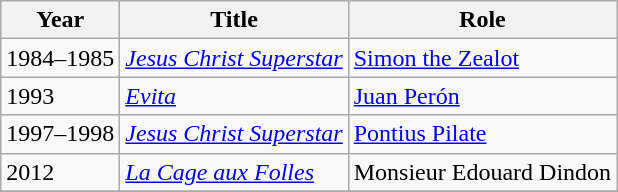<table class="wikitable sortable">
<tr>
<th>Year</th>
<th>Title</th>
<th>Role</th>
</tr>
<tr>
<td>1984–1985</td>
<td><em><a href='#'>Jesus Christ Superstar</a></em></td>
<td><a href='#'>Simon the Zealot</a></td>
</tr>
<tr>
<td>1993</td>
<td><em><a href='#'>Evita</a></em></td>
<td><a href='#'>Juan Perón</a></td>
</tr>
<tr>
<td>1997–1998</td>
<td><em><a href='#'>Jesus Christ Superstar</a></em></td>
<td><a href='#'>Pontius Pilate</a></td>
</tr>
<tr>
<td>2012</td>
<td><em><a href='#'>La Cage aux Folles</a></em></td>
<td>Monsieur Edouard Dindon</td>
</tr>
<tr>
</tr>
</table>
